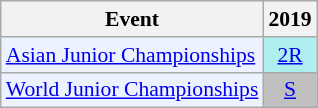<table style='font-size: 90%; text-align:center;' class='wikitable'>
<tr>
<th>Event</th>
<th>2019</th>
</tr>
<tr>
<td bgcolor="#ECF2FF"; align="left"><a href='#'>Asian Junior Championships</a></td>
<td bgcolor=AFEEEE><a href='#'>2R</a></td>
</tr>
<tr>
<td bgcolor="#ECF2FF"; align="left"><a href='#'>World Junior Championships</a></td>
<td bgcolor=silver><a href='#'>S</a></td>
</tr>
</table>
